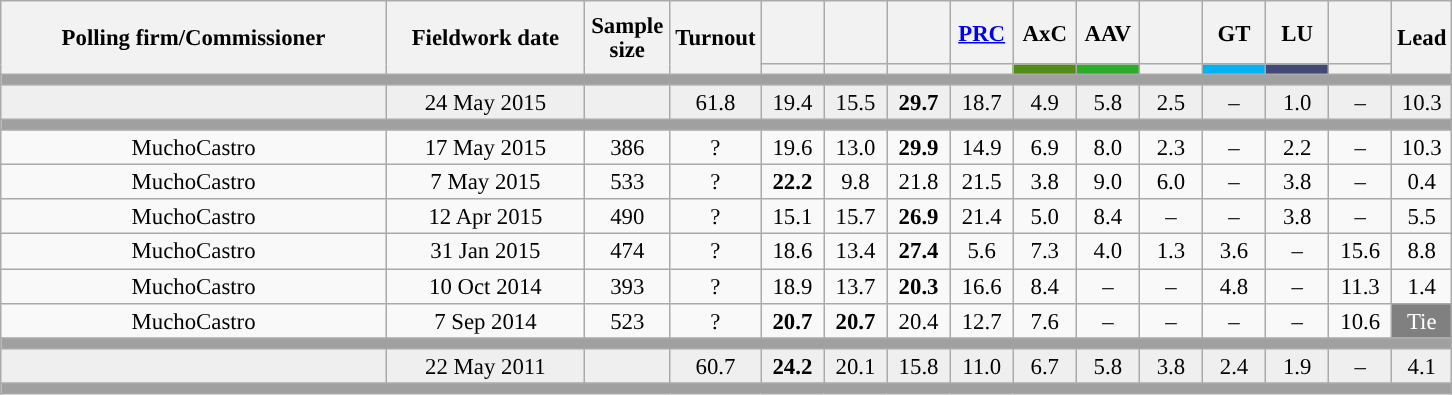<table class="wikitable collapsible collapsed" style="text-align:center; font-size:95%; line-height:16px;">
<tr style="height:42px;">
<th style="width:250px;" rowspan="2">Polling firm/Commissioner</th>
<th style="width:125px;" rowspan="2">Fieldwork date</th>
<th style="width:50px;" rowspan="2">Sample size</th>
<th style="width:45px;" rowspan="2">Turnout</th>
<th style="width:35px;"></th>
<th style="width:35px;"></th>
<th style="width:35px;"></th>
<th style="width:35px;"><a href='#'>PRC</a></th>
<th style="width:35px;">AxC</th>
<th style="width:35px;">AAV</th>
<th style="width:35px;"></th>
<th style="width:35px;">GT</th>
<th style="width:35px;">LU</th>
<th style="width:35px;"></th>
<th style="width:30px;" rowspan="2">Lead</th>
</tr>
<tr>
<th style="color:inherit;background:"></th>
<th style="color:inherit;background:"></th>
<th style="color:inherit;background:"></th>
<th style="color:inherit;background:"></th>
<th style="color:inherit;background:#538C17;"></th>
<th style="color:inherit;background:#2BAD29;"></th>
<th style="color:inherit;background:"></th>
<th style="color:inherit;background:#02B3F4;"></th>
<th style="color:inherit;background:#444875;"></th>
<th style="color:inherit;background:"></th>
</tr>
<tr>
<td colspan="15" style="background:#A0A0A0"></td>
</tr>
<tr style="background:#EFEFEF;">
<td><strong></strong></td>
<td>24 May 2015</td>
<td></td>
<td>61.8</td>
<td>19.4<br></td>
<td>15.5<br></td>
<td><strong>29.7</strong><br></td>
<td>18.7<br></td>
<td>4.9<br></td>
<td>5.8<br></td>
<td>2.5<br></td>
<td>–</td>
<td>1.0<br></td>
<td>–</td>
<td style="background:">10.3</td>
</tr>
<tr>
<td colspan="15" style="background:#A0A0A0"></td>
</tr>
<tr>
<td>MuchoCastro</td>
<td>17 May 2015</td>
<td>386</td>
<td>?</td>
<td>19.6<br></td>
<td>13.0<br></td>
<td><strong>29.9</strong><br></td>
<td>14.9<br></td>
<td>6.9<br></td>
<td>8.0<br></td>
<td>2.3<br></td>
<td>–</td>
<td>2.2<br></td>
<td>–</td>
<td style="background:">10.3</td>
</tr>
<tr>
<td>MuchoCastro</td>
<td>7 May 2015</td>
<td>533</td>
<td>?</td>
<td><strong>22.2</strong><br></td>
<td>9.8<br></td>
<td>21.8<br></td>
<td>21.5<br></td>
<td>3.8<br></td>
<td>9.0<br></td>
<td>6.0<br></td>
<td>–</td>
<td>3.8<br></td>
<td>–</td>
<td style="background:">0.4</td>
</tr>
<tr>
<td>MuchoCastro</td>
<td>12 Apr 2015</td>
<td>490</td>
<td>?</td>
<td>15.1<br></td>
<td>15.7<br></td>
<td><strong>26.9</strong><br></td>
<td>21.4<br></td>
<td>5.0<br></td>
<td>8.4<br></td>
<td>–</td>
<td>–</td>
<td>3.8<br></td>
<td>–</td>
<td style="background:">5.5</td>
</tr>
<tr>
<td>MuchoCastro</td>
<td>31 Jan 2015</td>
<td>474</td>
<td>?</td>
<td>18.6<br></td>
<td>13.4<br></td>
<td><strong>27.4</strong><br></td>
<td>5.6<br></td>
<td>7.3<br></td>
<td>4.0<br></td>
<td>1.3<br></td>
<td>3.6<br></td>
<td>–</td>
<td>15.6<br></td>
<td style="background:">8.8</td>
</tr>
<tr>
<td>MuchoCastro</td>
<td>10 Oct 2014</td>
<td>393</td>
<td>?</td>
<td>18.9<br></td>
<td>13.7<br></td>
<td><strong>20.3</strong><br></td>
<td>16.6<br></td>
<td>8.4<br></td>
<td>–</td>
<td>–</td>
<td>4.8<br></td>
<td>–</td>
<td>11.3<br></td>
<td style="background:">1.4</td>
</tr>
<tr>
<td>MuchoCastro</td>
<td>7 Sep 2014</td>
<td>523</td>
<td>?</td>
<td><strong>20.7</strong><br></td>
<td><strong>20.7</strong><br></td>
<td>20.4<br></td>
<td>12.7<br></td>
<td>7.6<br></td>
<td>–</td>
<td>–</td>
<td>–</td>
<td>–</td>
<td>10.6<br></td>
<td style="background:gray; color:white;">Tie</td>
</tr>
<tr>
<td colspan="15" style="background:#A0A0A0"></td>
</tr>
<tr style="background:#EFEFEF;">
<td><strong></strong></td>
<td>22 May 2011</td>
<td></td>
<td>60.7</td>
<td><strong>24.2</strong><br></td>
<td>20.1<br></td>
<td>15.8<br></td>
<td>11.0<br></td>
<td>6.7<br></td>
<td>5.8<br></td>
<td>3.8<br></td>
<td>2.4<br></td>
<td>1.9<br></td>
<td>–</td>
<td style="background:">4.1</td>
</tr>
<tr>
<td colspan="15" style="background:#A0A0A0"></td>
</tr>
</table>
